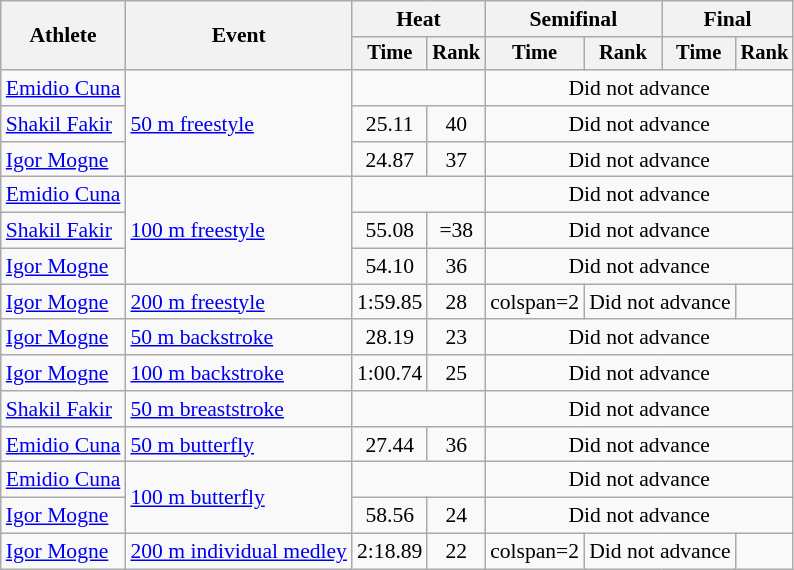<table class=wikitable style=font-size:90%>
<tr>
<th rowspan=2>Athlete</th>
<th rowspan=2>Event</th>
<th colspan=2>Heat</th>
<th colspan=2>Semifinal</th>
<th colspan=2>Final</th>
</tr>
<tr style=font-size:95%>
<th>Time</th>
<th>Rank</th>
<th>Time</th>
<th>Rank</th>
<th>Time</th>
<th>Rank</th>
</tr>
<tr align=center>
<td align=left><a href='#'>Emidio Cuna</a></td>
<td align=left rowspan=3><a href='#'>50 m freestyle</a></td>
<td colspan=2></td>
<td colspan=4>Did not advance</td>
</tr>
<tr align=center>
<td align=left><a href='#'>Shakil Fakir</a></td>
<td>25.11</td>
<td>40</td>
<td colspan=4>Did not advance</td>
</tr>
<tr align=center>
<td align=left><a href='#'>Igor Mogne</a></td>
<td>24.87</td>
<td>37</td>
<td colspan=4>Did not advance</td>
</tr>
<tr align=center>
<td align=left><a href='#'>Emidio Cuna</a></td>
<td align=left rowspan=3><a href='#'>100 m freestyle</a></td>
<td colspan=2></td>
<td colspan=4>Did not advance</td>
</tr>
<tr align=center>
<td align=left><a href='#'>Shakil Fakir</a></td>
<td>55.08</td>
<td>=38</td>
<td colspan=4>Did not advance</td>
</tr>
<tr align=center>
<td align=left><a href='#'>Igor Mogne</a></td>
<td>54.10</td>
<td>36</td>
<td colspan=4>Did not advance</td>
</tr>
<tr align=center>
<td align=left><a href='#'>Igor Mogne</a></td>
<td align=left><a href='#'>200 m freestyle</a></td>
<td>1:59.85</td>
<td>28</td>
<td>colspan=2 </td>
<td colspan=2>Did not advance</td>
</tr>
<tr align=center>
<td align=left><a href='#'>Igor Mogne</a></td>
<td align=left><a href='#'>50 m backstroke</a></td>
<td>28.19</td>
<td>23</td>
<td colspan=4>Did not advance</td>
</tr>
<tr align=center>
<td align=left><a href='#'>Igor Mogne</a></td>
<td align=left><a href='#'>100 m backstroke</a></td>
<td>1:00.74</td>
<td>25</td>
<td colspan=4>Did not advance</td>
</tr>
<tr align=center>
<td align=left><a href='#'>Shakil Fakir</a></td>
<td align=left><a href='#'>50 m breaststroke</a></td>
<td colspan=2></td>
<td colspan=4>Did not advance</td>
</tr>
<tr align=center>
<td align=left><a href='#'>Emidio Cuna</a></td>
<td align=left><a href='#'>50 m butterfly</a></td>
<td>27.44</td>
<td>36</td>
<td colspan=4>Did not advance</td>
</tr>
<tr align=center>
<td align=left><a href='#'>Emidio Cuna</a></td>
<td align=left rowspan=2><a href='#'>100 m butterfly</a></td>
<td colspan=2></td>
<td colspan=4>Did not advance</td>
</tr>
<tr align=center>
<td align=left><a href='#'>Igor Mogne</a></td>
<td>58.56</td>
<td>24</td>
<td colspan=4>Did not advance</td>
</tr>
<tr align=center>
<td align=left><a href='#'>Igor Mogne</a></td>
<td align=left><a href='#'>200 m individual medley</a></td>
<td>2:18.89</td>
<td>22</td>
<td>colspan=2 </td>
<td colspan=2>Did not advance</td>
</tr>
</table>
